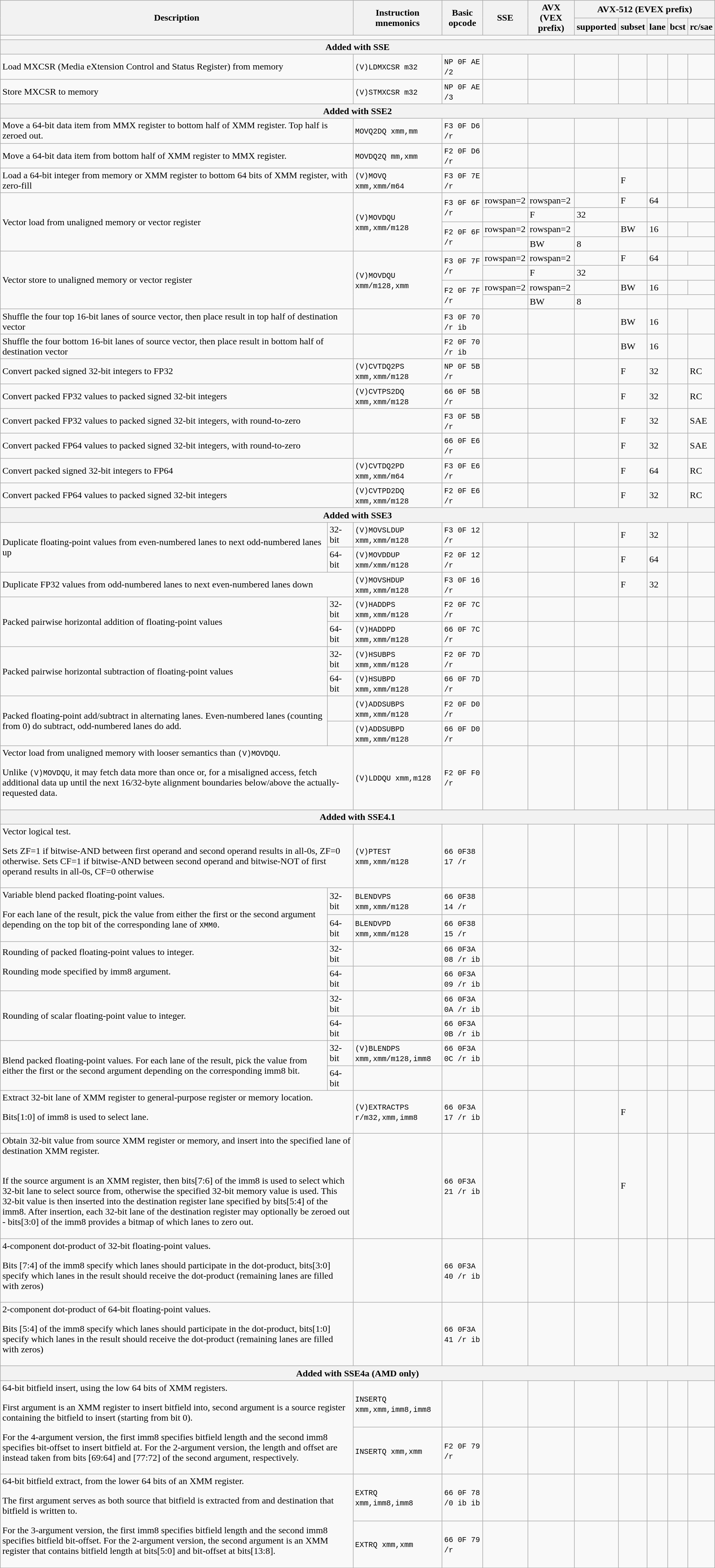<table class="wikitable sortable sticky-header-multi">
<tr>
<th rowspan=2 colspan=2>Description</th>
<th rowspan=2>Instruction mnemonics</th>
<th rowspan=2>Basic opcode</th>
<th rowspan=2>  SSE  </th>
<th rowspan=2>AVX<br>(VEX prefix)</th>
<th colspan=5>AVX-512 (EVEX prefix)</th>
</tr>
<tr>
<th>supported</th>
<th>subset</th>
<th>lane</th>
<th>bcst</th>
<th>rc/sae</th>
</tr>
<tr>
<td colspan=11></td>
</tr>
<tr>
<th colspan=11>Added with SSE</th>
</tr>
<tr>
<td colspan=2>Load MXCSR (Media eXtension Control and Status Register) from memory</td>
<td><code>(V)LDMXCSR m32</code></td>
<td><code>NP 0F AE /2</code></td>
<td></td>
<td></td>
<td></td>
<td></td>
<td></td>
<td></td>
<td></td>
</tr>
<tr>
<td colspan=2>Store MXCSR to memory</td>
<td><code>(V)STMXCSR m32</code></td>
<td><code>NP 0F AE /3</code></td>
<td></td>
<td></td>
<td></td>
<td></td>
<td></td>
<td></td>
<td></td>
</tr>
<tr>
<th colspan=11>Added with SSE2</th>
</tr>
<tr>
<td colspan=2>Move a 64-bit data item from MMX register to bottom half of XMM register. Top half is zeroed out.</td>
<td><code>MOVQ2DQ xmm,mm</code></td>
<td><code>F3 0F D6 /r</code></td>
<td></td>
<td></td>
<td></td>
<td></td>
<td></td>
<td></td>
<td></td>
</tr>
<tr>
<td colspan=2>Move a 64-bit data item from bottom half of XMM register to MMX register.</td>
<td><code>MOVDQ2Q mm,xmm</code></td>
<td><code>F2 0F D6 /r</code></td>
<td></td>
<td></td>
<td></td>
<td></td>
<td></td>
<td></td>
<td></td>
</tr>
<tr>
<td colspan=2>Load a 64-bit integer from memory or XMM register to bottom 64 bits of XMM register, with zero-fill</td>
<td><code>(V)MOVQ xmm,xmm/m64</code></td>
<td><code>F3 0F 7E /r</code></td>
<td></td>
<td></td>
<td></td>
<td>F</td>
<td></td>
<td></td>
<td></td>
</tr>
<tr>
<td rowspan=4 colspan=2>Vector load from unaligned memory or vector register</td>
<td rowspan=4><code>(V)MOVDQU xmm,xmm/m128</code></td>
<td rowspan=2><code>F3 0F 6F /r</code></td>
<td>rowspan=2 </td>
<td>rowspan=2 </td>
<td></td>
<td>F</td>
<td>64</td>
<td></td>
<td></td>
</tr>
<tr>
<td></td>
<td>F</td>
<td>32</td>
<td></td>
<td></td>
</tr>
<tr>
<td rowspan=2><code>F2 0F 6F /r</code></td>
<td>rowspan=2 </td>
<td>rowspan=2 </td>
<td></td>
<td>BW</td>
<td>16</td>
<td></td>
<td></td>
</tr>
<tr>
<td></td>
<td>BW</td>
<td>8</td>
<td></td>
<td></td>
</tr>
<tr>
<td rowspan=4  colspan=2>Vector store to unaligned memory or vector register</td>
<td rowspan=4><code>(V)MOVDQU xmm/m128,xmm</code></td>
<td rowspan=2><code>F3 0F 7F /r</code></td>
<td>rowspan=2 </td>
<td>rowspan=2 </td>
<td></td>
<td>F</td>
<td>64</td>
<td></td>
<td></td>
</tr>
<tr>
<td></td>
<td>F</td>
<td>32</td>
<td></td>
<td></td>
</tr>
<tr>
<td rowspan=2><code>F2 0F 7F /r</code></td>
<td>rowspan=2 </td>
<td>rowspan=2 </td>
<td></td>
<td>BW</td>
<td>16</td>
<td></td>
<td></td>
</tr>
<tr>
<td></td>
<td>BW</td>
<td>8</td>
<td></td>
<td></td>
</tr>
<tr>
<td colspan=2>Shuffle the four top 16-bit lanes of source vector, then place result in top half of destination vector</td>
<td></td>
<td><code>F3 0F 70 /r ib</code></td>
<td></td>
<td></td>
<td></td>
<td>BW</td>
<td>16</td>
<td></td>
<td></td>
</tr>
<tr>
<td colspan=2>Shuffle the four bottom 16-bit lanes of source vector, then place result in bottom half of destination vector</td>
<td></td>
<td><code>F2 0F 70 /r ib</code></td>
<td></td>
<td></td>
<td></td>
<td>BW</td>
<td>16</td>
<td></td>
<td></td>
</tr>
<tr>
<td colspan=2>Convert packed signed 32-bit integers to FP32</td>
<td><code>(V)CVTDQ2PS xmm,xmm/m128</code></td>
<td><code>NP 0F 5B /r</code></td>
<td></td>
<td></td>
<td></td>
<td>F</td>
<td>32</td>
<td></td>
<td>RC</td>
</tr>
<tr>
<td colspan=2>Convert packed FP32 values to packed signed 32-bit integers</td>
<td><code>(V)CVTPS2DQ xmm,xmm/m128</code></td>
<td><code>66 0F 5B /r</code></td>
<td></td>
<td></td>
<td></td>
<td>F</td>
<td>32</td>
<td></td>
<td>RC</td>
</tr>
<tr>
<td colspan=2>Convert packed FP32 values to packed signed 32-bit integers, with round-to-zero</td>
<td></td>
<td><code>F3 0F 5B /r</code></td>
<td></td>
<td></td>
<td></td>
<td>F</td>
<td>32</td>
<td></td>
<td>SAE</td>
</tr>
<tr>
<td colspan=2>Convert packed FP64 values to packed signed 32-bit integers, with round-to-zero</td>
<td></td>
<td><code>66 0F E6 /r</code></td>
<td></td>
<td></td>
<td></td>
<td>F</td>
<td>32</td>
<td></td>
<td>SAE</td>
</tr>
<tr>
<td colspan=2>Convert packed signed 32-bit integers to FP64</td>
<td><code>(V)CVTDQ2PD xmm,xmm/m64</code></td>
<td><code>F3 0F E6 /r</code></td>
<td></td>
<td></td>
<td></td>
<td>F</td>
<td>64</td>
<td></td>
<td>RC</td>
</tr>
<tr>
<td colspan=2>Convert packed FP64 values to packed signed 32-bit integers</td>
<td><code>(V)CVTPD2DQ xmm,xmm/m128</code></td>
<td><code>F2 0F E6 /r</code></td>
<td></td>
<td></td>
<td></td>
<td>F</td>
<td>32</td>
<td></td>
<td>RC</td>
</tr>
<tr>
<th colspan=11>Added with SSE3</th>
</tr>
<tr>
<td rowspan=2>Duplicate floating-point values from even-numbered lanes to next odd-numbered lanes up</td>
<td>32-bit</td>
<td><code>(V)MOVSLDUP xmm,xmm/m128</code></td>
<td><code>F3 0F 12 /r</code></td>
<td></td>
<td></td>
<td></td>
<td>F</td>
<td>32</td>
<td></td>
<td></td>
</tr>
<tr>
<td>64-bit</td>
<td><code>(V)MOVDDUP xmm/xmm/m128</code></td>
<td><code>F2 0F 12 /r</code></td>
<td></td>
<td></td>
<td></td>
<td>F</td>
<td>64</td>
<td></td>
<td></td>
</tr>
<tr>
<td colspan=2>Duplicate FP32 values from odd-numbered lanes to next even-numbered lanes down</td>
<td><code>(V)MOVSHDUP xmm,xmm/m128</code></td>
<td><code>F3 0F 16 /r</code></td>
<td></td>
<td></td>
<td></td>
<td>F</td>
<td>32</td>
<td></td>
<td></td>
</tr>
<tr>
<td rowspan=2>Packed pairwise horizontal addition of floating-point values</td>
<td>32-bit</td>
<td><code>(V)HADDPS xmm,xmm/m128</code></td>
<td><code>F2 0F 7C /r</code></td>
<td></td>
<td></td>
<td></td>
<td></td>
<td></td>
<td></td>
<td></td>
</tr>
<tr>
<td>64-bit</td>
<td><code>(V)HADDPD xmm,xmm/m128</code></td>
<td><code>66 0F 7C /r</code></td>
<td></td>
<td></td>
<td></td>
<td></td>
<td></td>
<td></td>
<td></td>
</tr>
<tr>
<td rowspan=2>Packed pairwise horizontal subtraction of floating-point values</td>
<td>32-bit</td>
<td><code>(V)HSUBPS xmm,xmm/m128</code></td>
<td><code>F2 0F 7D /r</code></td>
<td></td>
<td></td>
<td></td>
<td></td>
<td></td>
<td></td>
<td></td>
</tr>
<tr>
<td>64-bit</td>
<td><code>(V)HSUBPD xmm,xmm/m128</code></td>
<td><code>66 0F 7D /r</code></td>
<td></td>
<td></td>
<td></td>
<td></td>
<td></td>
<td></td>
<td></td>
</tr>
<tr>
<td rowspan=2>Packed floating-point add/subtract in alternating lanes. Even-numbered lanes (counting from 0) do subtract, odd-numbered lanes do add.</td>
<td></td>
<td><code>(V)ADDSUBPS xmm,xmm/m128</code></td>
<td><code>F2 0F D0 /r</code></td>
<td></td>
<td></td>
<td></td>
<td></td>
<td></td>
<td></td>
<td></td>
</tr>
<tr>
<td></td>
<td><code>(V)ADDSUBPD xmm,xmm/m128</code></td>
<td><code>66 0F D0 /r</code></td>
<td></td>
<td></td>
<td></td>
<td></td>
<td></td>
<td></td>
<td></td>
</tr>
<tr>
<td colspan=2>Vector load from unaligned memory with looser semantics than <code>(V)MOVDQU</code>.<p>Unlike <code>(V)MOVDQU</code>, it may fetch data more than once or, for a misaligned access, fetch additional data up until the next 16/32-byte alignment boundaries below/above the actually-requested data.</p></td>
<td><code>(V)LDDQU xmm,m128</code></td>
<td><code>F2 0F F0 /r</code></td>
<td></td>
<td></td>
<td></td>
<td></td>
<td></td>
<td></td>
<td></td>
</tr>
<tr>
<th colspan=11>Added with SSE4.1</th>
</tr>
<tr>
<td colspan=2>Vector logical test.<p>Sets ZF=1 if bitwise-AND between first operand and second operand results in all-0s, ZF=0 otherwise. Sets CF=1 if bitwise-AND between second operand and bitwise-NOT of first operand results in all-0s, CF=0 otherwise</p></td>
<td><code>(V)PTEST xmm,xmm/m128</code></td>
<td><code>66 0F38 17 /r</code></td>
<td></td>
<td></td>
<td></td>
<td></td>
<td></td>
<td></td>
<td></td>
</tr>
<tr>
<td rowspan=2>Variable blend packed floating-point values.<p>For each lane of the result, pick the value from either the first or the second argument depending on the top bit of the corresponding lane of <code>XMM0</code>.</p></td>
<td>32-bit</td>
<td><code>BLENDVPS xmm,xmm/m128</code><br></td>
<td><code>66 0F38 14 /r</code></td>
<td></td>
<td></td>
<td></td>
<td></td>
<td></td>
<td></td>
<td></td>
</tr>
<tr>
<td>64-bit</td>
<td><code>BLENDVPD xmm,xmm/m128</code><br></td>
<td><code>66 0F38 15 /r</code></td>
<td></td>
<td></td>
<td></td>
<td></td>
<td></td>
<td></td>
<td></td>
</tr>
<tr>
<td rowspan=2>Rounding of packed floating-point values to integer.<p>Rounding mode specified by imm8 argument.</p></td>
<td>32-bit</td>
<td></td>
<td><code>66 0F3A 08 /r ib</code></td>
<td></td>
<td></td>
<td></td>
<td></td>
<td></td>
<td></td>
<td></td>
</tr>
<tr>
<td>64-bit</td>
<td></td>
<td><code>66 0F3A 09 /r ib</code></td>
<td></td>
<td></td>
<td></td>
<td></td>
<td></td>
<td></td>
<td></td>
</tr>
<tr>
<td rowspan=2>Rounding of scalar floating-point value to integer.</td>
<td>32-bit</td>
<td></td>
<td><code>66 0F3A 0A /r ib</code></td>
<td></td>
<td></td>
<td></td>
<td></td>
<td></td>
<td></td>
<td></td>
</tr>
<tr>
<td>64-bit</td>
<td></td>
<td><code>66 0F3A 0B /r ib</code></td>
<td></td>
<td></td>
<td></td>
<td></td>
<td></td>
<td></td>
<td></td>
</tr>
<tr>
<td rowspan=2>Blend packed floating-point values. For each lane of the result, pick the value from either the first or the second argument depending on the corresponding imm8 bit.</td>
<td>32-bit</td>
<td><code>(V)BLENDPS xmm,xmm/m128,imm8</code></td>
<td><code>66 0F3A 0C /r ib</code></td>
<td></td>
<td></td>
<td></td>
<td></td>
<td></td>
<td></td>
<td></td>
</tr>
<tr>
<td>64-bit</td>
<td></td>
<td></td>
<td></td>
<td></td>
<td></td>
<td></td>
<td></td>
<td></td>
<td></td>
</tr>
<tr>
<td colspan=2>Extract 32-bit lane of XMM register to general-purpose register or memory location.<p>Bits[1:0] of imm8 is used to select lane.</p></td>
<td><code>(V)EXTRACTPS r/m32,xmm,imm8</code></td>
<td><code>66 0F3A 17 /r ib</code></td>
<td></td>
<td></td>
<td></td>
<td>F</td>
<td></td>
<td></td>
<td></td>
</tr>
<tr>
<td colspan=2>Obtain 32-bit value from source XMM register or memory, and insert into the specified lane of destination XMM register.<p><br>If the source argument is an XMM register, then bits[7:6] of the imm8 is used to select which 32-bit lane to select source from, otherwise the specified 32-bit memory value is used. This 32-bit value is then inserted into the destination register lane specified by bits[5:4] of the imm8. After insertion, each 32-bit lane of the destination register may optionally be zeroed out - bits[3:0] of the imm8 provides a bitmap of which lanes to zero out.</p></td>
<td></td>
<td><code>66 0F3A 21 /r ib</code></td>
<td></td>
<td></td>
<td></td>
<td>F</td>
<td></td>
<td></td>
<td></td>
</tr>
<tr>
<td colspan=2>4-component dot-product of 32-bit floating-point values.<p>Bits [7:4] of the imm8 specify which lanes should participate in the dot-product, bits[3:0] specify which lanes in the result should receive the dot-product (remaining lanes are filled with zeros)</p></td>
<td></td>
<td><code>66 0F3A 40 /r ib</code></td>
<td></td>
<td></td>
<td></td>
<td></td>
<td></td>
<td></td>
<td></td>
</tr>
<tr>
<td colspan=2>2-component dot-product of 64-bit floating-point values.<p>Bits [5:4] of the imm8 specify which lanes should participate in the dot-product, bits[1:0] specify which lanes in the result should receive the dot-product (remaining lanes are filled with zeros) </p></td>
<td></td>
<td><code>66 0F3A 41 /r ib</code></td>
<td></td>
<td></td>
<td></td>
<td></td>
<td></td>
<td></td>
<td></td>
</tr>
<tr>
<th colspan=11>Added with SSE4a (AMD only)</th>
</tr>
<tr>
<td rowspan=2 colspan=2>64-bit bitfield insert, using the low 64 bits of XMM registers.<p>First argument is an XMM register to insert bitfield into, second argument is a source register containing the bitfield to insert (starting from bit 0).</p><p>For the 4-argument version, the first imm8 specifies bitfield length and the second imm8 specifies bit-offset to insert bitfield at. For the 2-argument version, the length and offset are instead taken from bits [69:64] and [77:72] of the second argument, respectively.</p></td>
<td><code>INSERTQ xmm,xmm,imm8,imm8</code></td>
<td></td>
<td></td>
<td></td>
<td></td>
<td></td>
<td></td>
<td></td>
<td></td>
</tr>
<tr>
<td><code>INSERTQ xmm,xmm</code></td>
<td><code>F2 0F 79 /r</code></td>
<td></td>
<td></td>
<td></td>
<td></td>
<td></td>
<td></td>
<td></td>
</tr>
<tr>
<td rowspan=2 colspan=2>64-bit bitfield extract, from the lower 64 bits of an XMM register.<p>The first argument serves as both source that bitfield is extracted from and destination that bitfield is written to.</p><p>For the 3-argument version, the first imm8 specifies bitfield length and the second imm8 specifies bitfield bit-offset. For the 2-argument version, the second argument is an XMM register that contains bitfield length at bits[5:0] and bit-offset at bits[13:8].</p></td>
<td><code>EXTRQ xmm,imm8,imm8</code></td>
<td><code>66 0F 78 /0 ib ib</code></td>
<td></td>
<td></td>
<td></td>
<td></td>
<td></td>
<td></td>
<td></td>
</tr>
<tr>
<td><code>EXTRQ xmm,xmm</code></td>
<td><code>66 0F 79 /r</code></td>
<td></td>
<td></td>
<td></td>
<td></td>
<td></td>
<td></td>
<td></td>
</tr>
</table>
